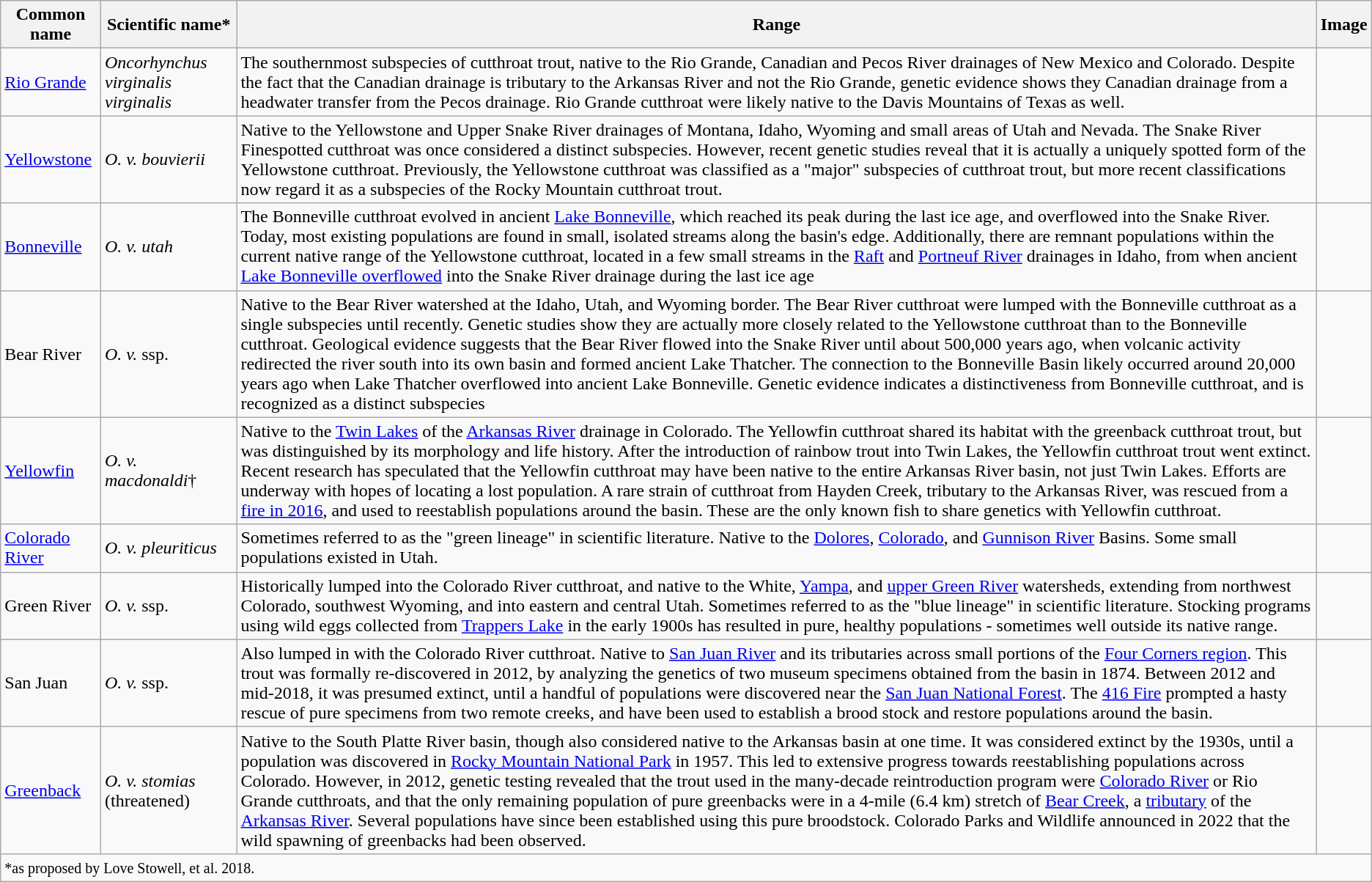<table class="wikitable">
<tr>
<th>Common name</th>
<th>Scientific name*</th>
<th>Range</th>
<th>Image</th>
</tr>
<tr>
<td><a href='#'>Rio Grande</a></td>
<td><em>Oncorhynchus virginalis virginalis</em></td>
<td>The southernmost subspecies of cutthroat trout, native to the Rio Grande, Canadian and Pecos River drainages of New Mexico and Colorado. Despite the fact that the Canadian drainage is tributary to the Arkansas River and not the Rio Grande, genetic evidence shows they Canadian drainage from a headwater transfer from the Pecos drainage. Rio Grande cutthroat were likely native to the Davis Mountains of Texas as well.</td>
<td></td>
</tr>
<tr>
<td><a href='#'>Yellowstone</a></td>
<td><em>O. v. bouvierii</em></td>
<td>Native to the Yellowstone and Upper Snake River drainages of Montana, Idaho, Wyoming and small areas of Utah and Nevada. The Snake River Finespotted cutthroat was once considered a distinct subspecies. However, recent genetic studies reveal that it is actually a uniquely spotted form of the Yellowstone cutthroat. Previously, the Yellowstone cutthroat was classified as a "major" subspecies of cutthroat trout, but more recent classifications now regard it as a subspecies of the Rocky Mountain cutthroat trout.</td>
<td></td>
</tr>
<tr>
<td><a href='#'>Bonneville</a></td>
<td><em>O. v. utah</em></td>
<td>The Bonneville cutthroat evolved in ancient <a href='#'>Lake Bonneville</a>,  which reached its peak during the last ice age, and overflowed into the Snake River. Today, most existing populations are found in small, isolated streams along the basin's edge. Additionally, there are remnant populations within the current native range of the Yellowstone cutthroat, located in a few small streams in the <a href='#'>Raft</a> and <a href='#'>Portneuf River</a> drainages in Idaho, from when ancient <a href='#'>Lake Bonneville overflowed</a> into the Snake River drainage during the last ice age</td>
<td></td>
</tr>
<tr>
<td>Bear River</td>
<td><em>O. v.</em> ssp.</td>
<td>Native to the Bear River watershed at the Idaho, Utah, and Wyoming border. The Bear River cutthroat were lumped with the Bonneville cutthroat as a single subspecies until recently. Genetic studies show they are actually more closely related to the Yellowstone cutthroat than to the Bonneville cutthroat. Geological evidence suggests that the Bear River flowed into the Snake River until about 500,000 years ago, when volcanic activity redirected the river south into its own basin and formed ancient Lake Thatcher. The connection to the Bonneville Basin likely occurred around 20,000 years ago when Lake Thatcher overflowed into ancient Lake Bonneville. Genetic evidence indicates a distinctiveness from Bonneville cutthroat, and is recognized as a distinct subspecies</td>
<td></td>
</tr>
<tr>
<td><a href='#'>Yellowfin</a></td>
<td><em>O. v. macdonaldi</em>†</td>
<td>Native to the <a href='#'>Twin Lakes</a> of the <a href='#'>Arkansas River</a> drainage in Colorado. The Yellowfin cutthroat shared its habitat with the greenback cutthroat trout, but was distinguished by its morphology and life history. After the introduction of rainbow trout into Twin Lakes, the Yellowfin cutthroat trout went extinct. Recent research has speculated that the Yellowfin cutthroat may have been native to the entire Arkansas River basin, not just Twin Lakes. Efforts are underway with hopes of locating a lost population. A rare strain of cutthroat from Hayden Creek, tributary to the Arkansas River, was rescued from a <a href='#'>fire in 2016</a>, and used to reestablish populations around the basin. These are the only known fish to share genetics with Yellowfin cutthroat.</td>
<td></td>
</tr>
<tr>
<td><a href='#'>Colorado River</a></td>
<td><em>O. v. pleuriticus</em></td>
<td>Sometimes referred to as the "green lineage" in scientific literature. Native to the <a href='#'>Dolores</a>, <a href='#'>Colorado</a>, and <a href='#'>Gunnison River</a> Basins. Some small populations existed in Utah.</td>
<td></td>
</tr>
<tr>
<td>Green River</td>
<td><em>O. v.</em> ssp.</td>
<td>Historically lumped into the Colorado River cutthroat, and native to the White, <a href='#'>Yampa</a>, and <a href='#'>upper Green River</a> watersheds, extending from northwest Colorado, southwest Wyoming, and into eastern and central Utah. Sometimes referred to as the "blue lineage" in scientific literature. Stocking programs using wild eggs collected from <a href='#'>Trappers Lake</a> in the early 1900s has resulted in pure, healthy populations - sometimes well outside its native range.</td>
<td></td>
</tr>
<tr>
<td>San Juan</td>
<td><em>O. v.</em> ssp.</td>
<td>Also lumped in with the Colorado River cutthroat. Native to <a href='#'>San Juan River</a> and its tributaries across small portions of the <a href='#'>Four Corners region</a>. This trout was formally re-discovered in 2012, by analyzing the genetics of two museum specimens obtained from the basin in 1874. Between 2012 and mid-2018, it was presumed extinct, until a handful of populations were discovered near the <a href='#'>San Juan National Forest</a>. The <a href='#'>416 Fire</a> prompted a hasty rescue of pure specimens from two remote creeks, and have been used to establish a brood stock and restore populations around the basin.</td>
<td></td>
</tr>
<tr>
<td><a href='#'>Greenback</a></td>
<td><em>O. v. stomias</em> (threatened)</td>
<td>Native to the South Platte River basin, though also considered native to the Arkansas basin at one time. It was considered extinct by the 1930s, until a population was discovered in <a href='#'>Rocky Mountain National Park</a> in 1957. This led to extensive progress towards reestablishing populations across Colorado. However, in 2012, genetic testing revealed that the trout used in the many-decade reintroduction program were <a href='#'>Colorado River</a> or Rio Grande cutthroats, and that the only remaining population of pure greenbacks were in a 4-mile (6.4 km) stretch of <a href='#'>Bear Creek</a>, a <a href='#'>tributary</a> of the <a href='#'>Arkansas River</a>. Several populations have since been established using this pure broodstock. Colorado Parks and Wildlife announced in 2022 that the wild spawning of greenbacks had been observed.</td>
<td></td>
</tr>
<tr>
<td colspan="4"><small>*as proposed by Love Stowell, et al. 2018.</small></td>
</tr>
</table>
